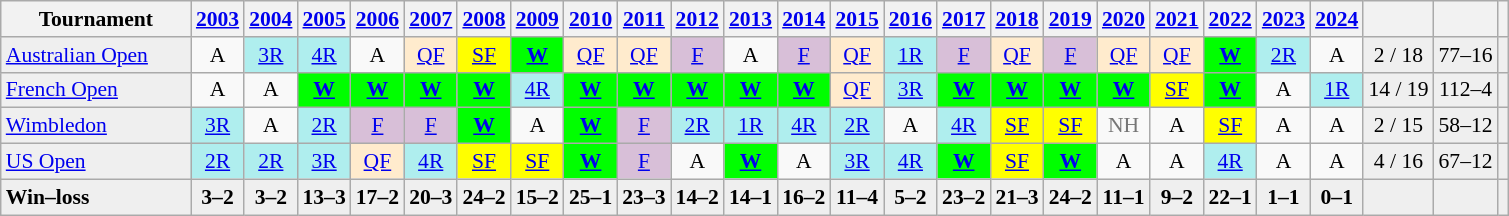<table class="wikitable nowrap" style=text-align:center;font-size:90%;>
<tr>
<th style="width:120px">Tournament</th>
<th><a href='#'>2003</a></th>
<th><a href='#'>2004</a></th>
<th><a href='#'>2005</a></th>
<th><a href='#'>2006</a></th>
<th><a href='#'>2007</a></th>
<th><a href='#'>2008</a></th>
<th><a href='#'>2009</a></th>
<th><a href='#'>2010</a></th>
<th><a href='#'>2011</a></th>
<th><a href='#'>2012</a></th>
<th><a href='#'>2013</a></th>
<th><a href='#'>2014</a></th>
<th><a href='#'>2015</a></th>
<th><a href='#'>2016</a></th>
<th><a href='#'>2017</a></th>
<th><a href='#'>2018</a></th>
<th><a href='#'>2019</a></th>
<th><a href='#'>2020</a></th>
<th><a href='#'>2021</a></th>
<th><a href='#'>2022</a></th>
<th><a href='#'>2023</a></th>
<th><a href='#'>2024</a></th>
<th></th>
<th></th>
<th></th>
</tr>
<tr>
<td bgcolor=efefef align=left><a href='#'>Australian Open</a></td>
<td>A</td>
<td bgcolor=afeeee><a href='#'>3R</a></td>
<td bgcolor=afeeee><a href='#'>4R</a></td>
<td>A</td>
<td bgcolor=ffebcd><a href='#'>QF</a></td>
<td bgcolor=yellow><a href='#'>SF</a></td>
<td bgcolor=lime><strong><a href='#'>W</a></strong></td>
<td bgcolor=ffebcd><a href='#'>QF</a></td>
<td bgcolor=ffebcd><a href='#'>QF</a></td>
<td bgcolor=thistle><a href='#'>F</a></td>
<td>A</td>
<td bgcolor=thistle><a href='#'>F</a></td>
<td bgcolor=ffebcd><a href='#'>QF</a></td>
<td bgcolor=afeeee><a href='#'>1R</a></td>
<td bgcolor=thistle><a href='#'>F</a></td>
<td bgcolor=ffebcd><a href='#'>QF</a></td>
<td bgcolor=thistle><a href='#'>F</a></td>
<td bgcolor=ffebcd><a href='#'>QF</a></td>
<td bgcolor=ffebcd><a href='#'>QF</a></td>
<td bgcolor=lime><strong><a href='#'>W</a></strong></td>
<td bgcolor=afeeee><a href='#'>2R</a></td>
<td>A</td>
<td bgcolor=efefef>2 / 18</td>
<td bgcolor=efefef>77–16</td>
<td bgcolor=efefef></td>
</tr>
<tr>
<td bgcolor=efefef align=left><a href='#'>French Open</a></td>
<td>A</td>
<td>A</td>
<td bgcolor=lime><strong><a href='#'>W</a></strong></td>
<td bgcolor=lime><strong><a href='#'>W</a></strong></td>
<td bgcolor=lime><strong><a href='#'>W</a></strong></td>
<td bgcolor=lime><strong><a href='#'>W</a></strong></td>
<td bgcolor=afeeee><a href='#'>4R</a></td>
<td bgcolor=lime><strong><a href='#'>W</a></strong></td>
<td bgcolor=lime><strong><a href='#'>W</a></strong></td>
<td bgcolor=lime><strong><a href='#'>W</a></strong></td>
<td bgcolor=lime><strong><a href='#'>W</a></strong></td>
<td bgcolor=lime><strong><a href='#'>W</a></strong></td>
<td bgcolor=ffebcd><a href='#'>QF</a></td>
<td bgcolor=afeeee><a href='#'>3R</a></td>
<td bgcolor=lime><strong><a href='#'>W</a></strong></td>
<td bgcolor=lime><strong><a href='#'>W</a></strong></td>
<td bgcolor=lime><strong><a href='#'>W</a></strong></td>
<td bgcolor=lime><strong><a href='#'>W</a></strong></td>
<td bgcolor=yellow><a href='#'>SF</a></td>
<td bgcolor=lime><strong><a href='#'>W</a></strong></td>
<td>A</td>
<td bgcolor=afeeee><a href='#'>1R</a></td>
<td bgcolor=efefef>14 / 19</td>
<td bgcolor=efefef>112–4</td>
<td bgcolor=efefef></td>
</tr>
<tr>
<td bgcolor=efefef align=left><a href='#'>Wimbledon</a></td>
<td bgcolor=afeeee><a href='#'>3R</a></td>
<td>A</td>
<td bgcolor=afeeee><a href='#'>2R</a></td>
<td bgcolor=thistle><a href='#'>F</a></td>
<td bgcolor=thistle><a href='#'>F</a></td>
<td bgcolor=lime><strong><a href='#'>W</a></strong></td>
<td>A</td>
<td bgcolor=lime><strong><a href='#'>W</a></strong></td>
<td bgcolor=thistle><a href='#'>F</a></td>
<td bgcolor=afeeee><a href='#'>2R</a></td>
<td bgcolor=afeeee><a href='#'>1R</a></td>
<td bgcolor=afeeee><a href='#'>4R</a></td>
<td bgcolor=afeeee><a href='#'>2R</a></td>
<td>A</td>
<td bgcolor=afeeee><a href='#'>4R</a></td>
<td bgcolor=yellow><a href='#'>SF</a></td>
<td bgcolor=yellow><a href='#'>SF</a></td>
<td style="color:#767676">NH</td>
<td>A</td>
<td bgcolor=yellow><a href='#'>SF</a></td>
<td>A</td>
<td>A</td>
<td bgcolor=efefef>2 / 15</td>
<td bgcolor=efefef>58–12</td>
<td bgcolor=efefef></td>
</tr>
<tr>
<td bgcolor=efefef align=left><a href='#'>US Open</a></td>
<td bgcolor=afeeee><a href='#'>2R</a></td>
<td bgcolor=afeeee><a href='#'>2R</a></td>
<td bgcolor=afeeee><a href='#'>3R</a></td>
<td bgcolor=ffebcd><a href='#'>QF</a></td>
<td bgcolor=afeeee><a href='#'>4R</a></td>
<td bgcolor=yellow><a href='#'>SF</a></td>
<td bgcolor=yellow><a href='#'>SF</a></td>
<td bgcolor=lime><strong><a href='#'>W</a></strong></td>
<td bgcolor=thistle><a href='#'>F</a></td>
<td>A</td>
<td bgcolor=lime><strong><a href='#'>W</a></strong></td>
<td>A</td>
<td bgcolor=afeeee><a href='#'>3R</a></td>
<td bgcolor=afeeee><a href='#'>4R</a></td>
<td bgcolor=lime><strong><a href='#'>W</a></strong></td>
<td bgcolor=yellow><a href='#'>SF</a></td>
<td bgcolor=lime><strong><a href='#'>W</a></strong></td>
<td>A</td>
<td>A</td>
<td bgcolor=afeeee><a href='#'>4R</a></td>
<td>A</td>
<td>A</td>
<td bgcolor=efefef>4 / 16</td>
<td bgcolor=efefef>67–12</td>
<td bgcolor=efefef></td>
</tr>
<tr style="font-weight:bold;background:#efefef;">
<td style=text-align:left>Win–loss</td>
<td>3–2</td>
<td>3–2</td>
<td>13–3</td>
<td>17–2</td>
<td>20–3</td>
<td>24–2</td>
<td>15–2</td>
<td>25–1</td>
<td>23–3</td>
<td>14–2</td>
<td>14–1</td>
<td>16–2</td>
<td>11–4</td>
<td>5–2</td>
<td>23–2</td>
<td>21–3</td>
<td>24–2</td>
<td>11–1</td>
<td>9–2</td>
<td>22–1</td>
<td>1–1</td>
<td>0–1</td>
<td></td>
<td><a href='#'></a></td>
<td></td>
</tr>
</table>
